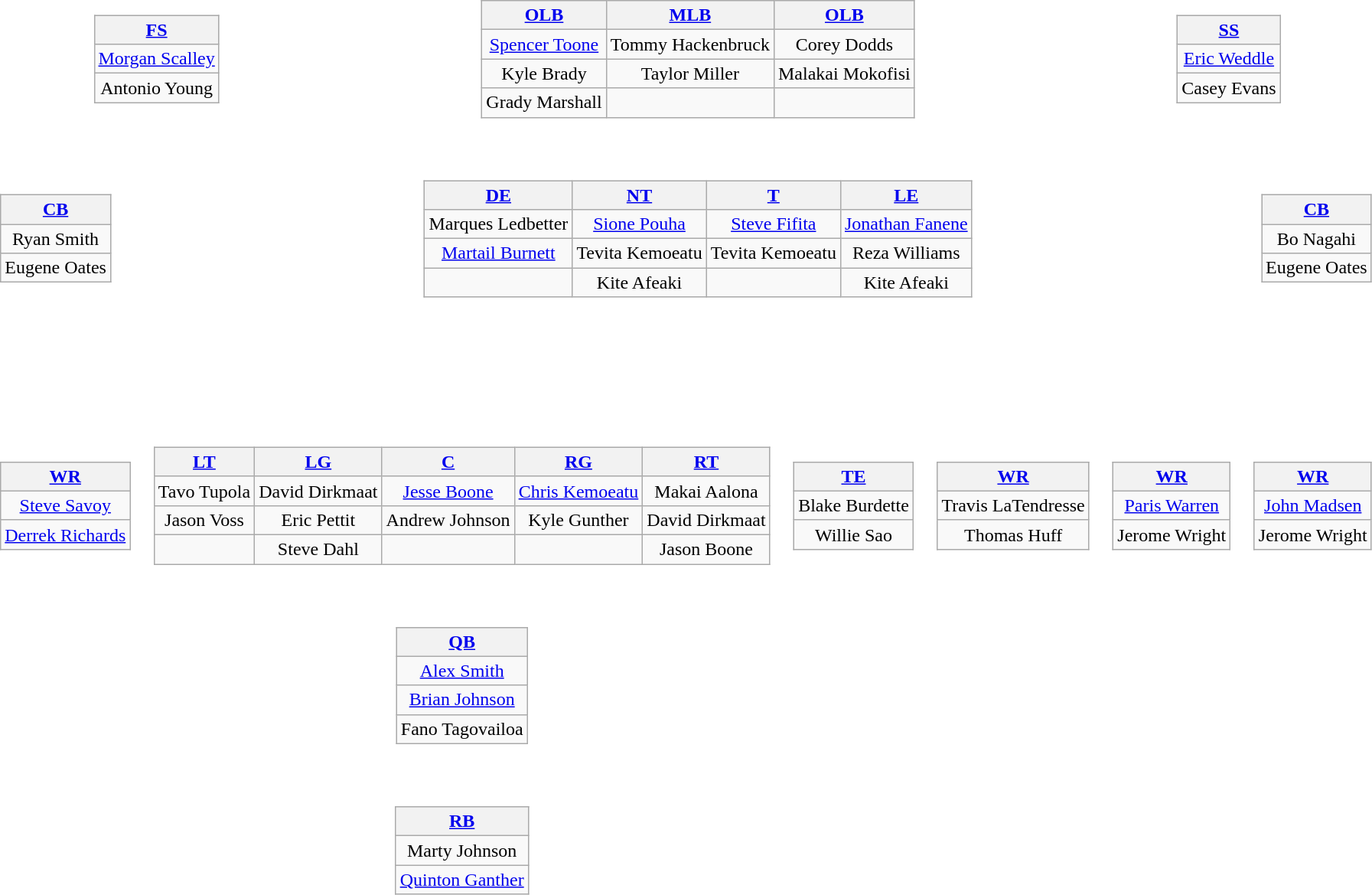<table>
<tr>
<td align="center"><br><table style="width:100%">
<tr>
<td align="right"><br><table class="wikitable" style="text-align:center">
<tr>
<th><a href='#'>FS</a></th>
</tr>
<tr>
<td><a href='#'>Morgan Scalley</a></td>
</tr>
<tr>
<td>Antonio Young</td>
</tr>
</table>
</td>
<td align="center"><br><table class="wikitable" style="text-align:center">
<tr>
<th><a href='#'>OLB</a></th>
<th><a href='#'>MLB</a></th>
<th><a href='#'>OLB</a></th>
</tr>
<tr>
<td><a href='#'>Spencer Toone</a></td>
<td>Tommy Hackenbruck</td>
<td>Corey Dodds</td>
</tr>
<tr>
<td>Kyle Brady</td>
<td>Taylor Miller</td>
<td>Malakai Mokofisi</td>
</tr>
<tr>
<td>Grady Marshall</td>
<td></td>
<td></td>
</tr>
</table>
</td>
<td align="left"><br><table class="wikitable" style="text-align:center">
<tr>
<th><a href='#'>SS</a></th>
</tr>
<tr>
<td><a href='#'>Eric Weddle</a></td>
</tr>
<tr>
<td>Casey Evans</td>
</tr>
</table>
</td>
</tr>
<tr>
<td align="left"><br><table class="wikitable" style="text-align:center">
<tr>
<th><a href='#'>CB</a></th>
</tr>
<tr>
<td>Ryan Smith</td>
</tr>
<tr>
<td>Eugene Oates</td>
</tr>
</table>
</td>
<td align="center"><br><table class="wikitable" style="text-align:center">
<tr>
<th><a href='#'>DE</a></th>
<th><a href='#'>NT</a></th>
<th><a href='#'>T</a></th>
<th><a href='#'>LE</a></th>
</tr>
<tr>
<td>Marques Ledbetter</td>
<td><a href='#'>Sione Pouha</a></td>
<td><a href='#'>Steve Fifita</a></td>
<td><a href='#'>Jonathan Fanene</a></td>
</tr>
<tr>
<td><a href='#'>Martail Burnett</a></td>
<td>Tevita Kemoeatu</td>
<td>Tevita Kemoeatu</td>
<td>Reza Williams</td>
</tr>
<tr>
<td></td>
<td>Kite Afeaki</td>
<td></td>
<td>Kite Afeaki</td>
</tr>
</table>
</td>
<td align="right"><br><table class="wikitable" style="text-align:center">
<tr>
<th><a href='#'>CB</a></th>
</tr>
<tr>
<td>Bo Nagahi</td>
</tr>
<tr>
<td>Eugene Oates</td>
</tr>
</table>
</td>
</tr>
</table>
</td>
</tr>
<tr>
<td style="height:3em"></td>
</tr>
<tr>
<td align="center"><br><table style="width:100%">
<tr>
<td align="left"><br><table class="wikitable" style="text-align:center">
<tr>
<th><a href='#'>WR</a></th>
</tr>
<tr>
<td><a href='#'>Steve Savoy</a></td>
</tr>
<tr>
<td><a href='#'>Derrek Richards</a></td>
</tr>
</table>
</td>
<td><br><table class="wikitable" style="text-align:center">
<tr>
<th><a href='#'>LT</a></th>
<th><a href='#'>LG</a></th>
<th><a href='#'>C</a></th>
<th><a href='#'>RG</a></th>
<th><a href='#'>RT</a></th>
</tr>
<tr>
<td>Tavo Tupola</td>
<td>David Dirkmaat</td>
<td><a href='#'>Jesse Boone</a></td>
<td><a href='#'>Chris Kemoeatu</a></td>
<td>Makai Aalona</td>
</tr>
<tr>
<td>Jason Voss</td>
<td>Eric Pettit</td>
<td>Andrew Johnson</td>
<td>Kyle Gunther</td>
<td>David Dirkmaat</td>
</tr>
<tr>
<td></td>
<td>Steve Dahl</td>
<td></td>
<td></td>
<td>Jason Boone</td>
</tr>
</table>
</td>
<td><br><table class="wikitable" style="text-align:center">
<tr>
<th><a href='#'>TE</a></th>
</tr>
<tr>
<td>Blake Burdette</td>
</tr>
<tr>
<td>Willie Sao</td>
</tr>
</table>
</td>
<td align="right"><br><table class="wikitable" style="text-align:center">
<tr>
<th><a href='#'>WR</a></th>
</tr>
<tr>
<td>Travis LaTendresse</td>
</tr>
<tr>
<td>Thomas Huff</td>
</tr>
</table>
</td>
<td align="right"><br><table class="wikitable" style="text-align:center">
<tr>
<th><a href='#'>WR</a></th>
</tr>
<tr>
<td><a href='#'>Paris Warren</a></td>
</tr>
<tr>
<td>Jerome Wright</td>
</tr>
</table>
</td>
<td align="right"><br><table class="wikitable" style="text-align:center">
<tr>
<th><a href='#'>WR</a></th>
</tr>
<tr>
<td><a href='#'>John Madsen</a></td>
</tr>
<tr>
<td>Jerome Wright</td>
</tr>
</table>
</td>
</tr>
<tr>
<td></td>
<td align="center"><br><table class="wikitable" style="text-align:center">
<tr>
<th><a href='#'>QB</a></th>
</tr>
<tr>
<td><a href='#'>Alex Smith</a></td>
</tr>
<tr>
<td><a href='#'>Brian Johnson</a></td>
</tr>
<tr>
<td>Fano Tagovailoa</td>
</tr>
</table>
</td>
</tr>
<tr>
<td></td>
<td align="center"><br><table class="wikitable" style="text-align:center">
<tr>
<th><a href='#'>RB</a></th>
</tr>
<tr>
<td>Marty Johnson</td>
</tr>
<tr>
<td><a href='#'>Quinton Ganther</a></td>
</tr>
</table>
</td>
</tr>
</table>
</td>
</tr>
</table>
